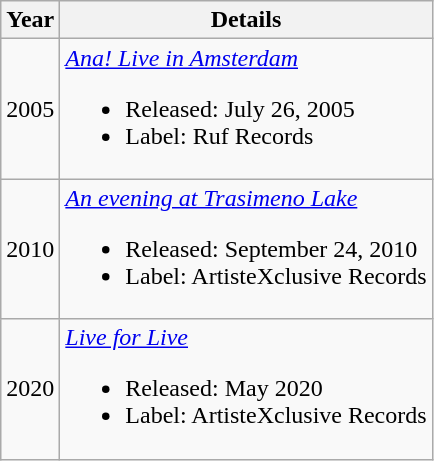<table class=wikitable style=text-align:center;>
<tr>
<th>Year</th>
<th>Details</th>
</tr>
<tr>
<td>2005</td>
<td align=left><em><a href='#'>Ana! Live in Amsterdam</a></em><br><ul><li>Released: July 26, 2005</li><li>Label: Ruf Records</li></ul></td>
</tr>
<tr>
<td>2010</td>
<td align=left><em><a href='#'>An evening at Trasimeno Lake</a></em><br><ul><li>Released: September 24, 2010</li><li>Label: ArtisteXclusive Records</li></ul></td>
</tr>
<tr>
<td>2020</td>
<td align=left><em><a href='#'>Live for Live</a></em><br><ul><li>Released: May 2020</li><li>Label: ArtisteXclusive Records</li></ul></td>
</tr>
</table>
